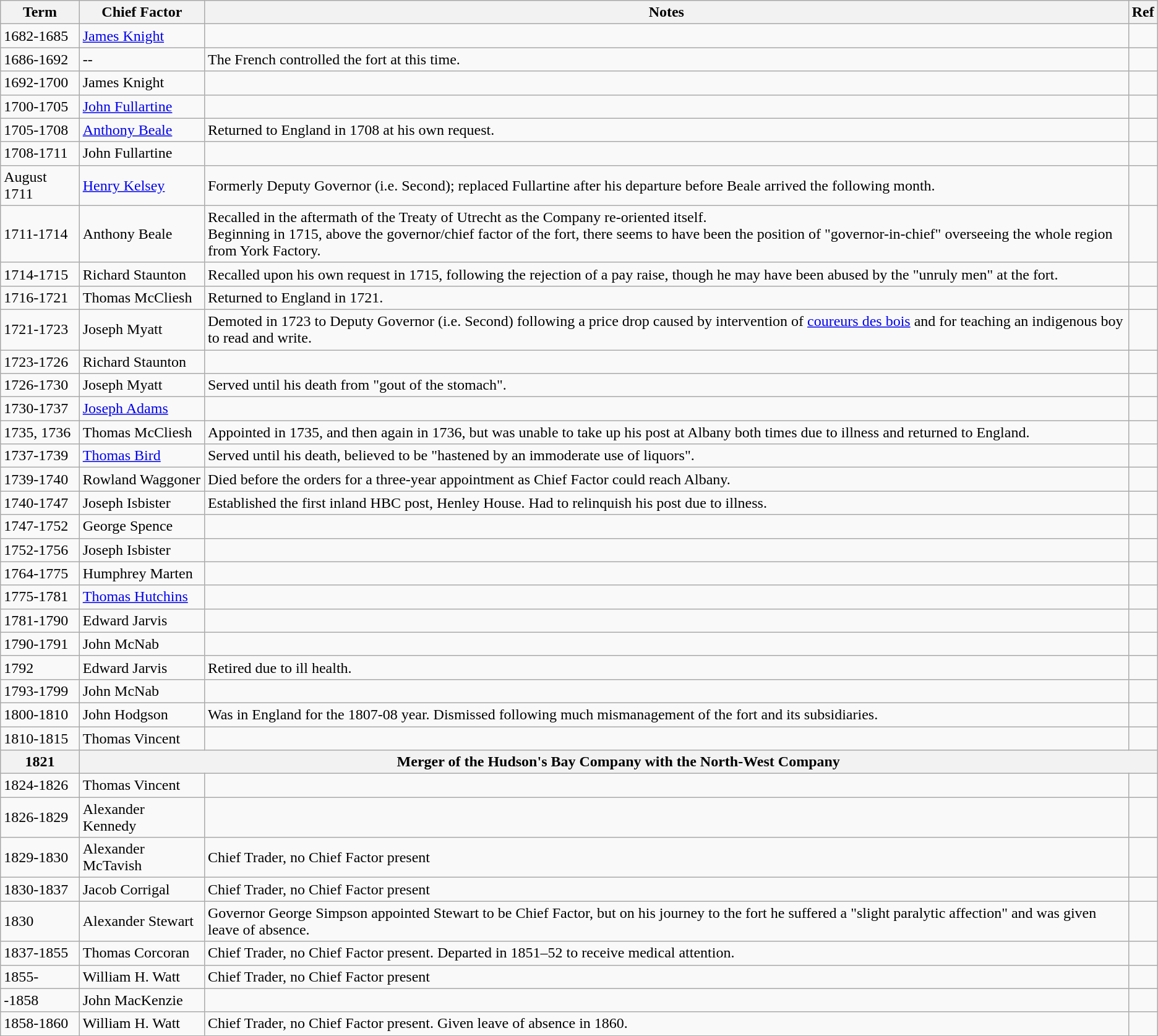<table class="wikitable">
<tr>
<th>Term</th>
<th>Chief Factor</th>
<th>Notes</th>
<th>Ref</th>
</tr>
<tr>
<td>1682-1685</td>
<td><a href='#'>James Knight</a></td>
<td></td>
<td></td>
</tr>
<tr>
<td>1686-1692</td>
<td>--</td>
<td>The French controlled the fort at this time.</td>
<td></td>
</tr>
<tr>
<td>1692-1700</td>
<td>James Knight</td>
<td></td>
<td></td>
</tr>
<tr>
<td>1700-1705</td>
<td><a href='#'>John Fullartine</a></td>
<td></td>
<td></td>
</tr>
<tr>
<td>1705-1708</td>
<td><a href='#'>Anthony Beale</a></td>
<td>Returned to England in 1708 at his own request.</td>
<td></td>
</tr>
<tr>
<td>1708-1711</td>
<td>John Fullartine</td>
<td></td>
<td></td>
</tr>
<tr>
<td>August 1711</td>
<td><a href='#'>Henry Kelsey</a></td>
<td>Formerly Deputy Governor (i.e. Second); replaced Fullartine after his departure before Beale arrived the following month.</td>
<td></td>
</tr>
<tr>
<td>1711-1714</td>
<td>Anthony Beale</td>
<td>Recalled in the aftermath of the Treaty of Utrecht as the Company re-oriented itself.<br>Beginning in 1715, above the governor/chief factor of the fort, there seems to have been the position of "governor-in-chief" overseeing the whole region from York Factory.</td>
<td></td>
</tr>
<tr>
<td>1714-1715</td>
<td>Richard Staunton</td>
<td>Recalled upon his own request in 1715, following the rejection of a pay raise, though he may have been abused by the "unruly men" at the fort.</td>
<td></td>
</tr>
<tr>
<td>1716-1721</td>
<td>Thomas McCliesh</td>
<td>Returned to England in 1721.</td>
<td></td>
</tr>
<tr>
<td>1721-1723</td>
<td>Joseph Myatt</td>
<td>Demoted in 1723 to Deputy Governor (i.e. Second) following a price drop caused by intervention of <a href='#'>coureurs des bois</a> and for teaching an indigenous boy to read and write.</td>
<td></td>
</tr>
<tr>
<td>1723-1726</td>
<td>Richard Staunton</td>
<td></td>
<td></td>
</tr>
<tr>
<td>1726-1730</td>
<td>Joseph Myatt</td>
<td>Served until his death from "gout of the stomach".</td>
<td></td>
</tr>
<tr>
<td>1730-1737</td>
<td><a href='#'>Joseph Adams</a></td>
<td></td>
<td></td>
</tr>
<tr>
<td>1735, 1736</td>
<td>Thomas McCliesh</td>
<td>Appointed in 1735, and then again in 1736, but was unable to take up his post at Albany both times due to illness and returned to England.</td>
<td></td>
</tr>
<tr>
<td>1737-1739</td>
<td><a href='#'>Thomas Bird</a></td>
<td>Served until his death, believed to be "hastened by an immoderate use of liquors".</td>
<td></td>
</tr>
<tr>
<td>1739-1740</td>
<td>Rowland Waggoner</td>
<td>Died before the orders for a three-year appointment as Chief Factor could reach Albany.</td>
<td></td>
</tr>
<tr>
<td>1740-1747</td>
<td>Joseph Isbister</td>
<td>Established the first inland HBC post, Henley House. Had to relinquish his post due to illness.</td>
<td></td>
</tr>
<tr>
<td>1747-1752</td>
<td>George Spence</td>
<td></td>
<td></td>
</tr>
<tr>
<td>1752-1756</td>
<td>Joseph Isbister</td>
<td></td>
<td></td>
</tr>
<tr>
<td>1764-1775</td>
<td>Humphrey Marten</td>
<td></td>
<td></td>
</tr>
<tr>
<td>1775-1781</td>
<td><a href='#'>Thomas Hutchins</a></td>
<td></td>
<td></td>
</tr>
<tr>
<td>1781-1790</td>
<td>Edward Jarvis</td>
<td></td>
<td></td>
</tr>
<tr>
<td>1790-1791</td>
<td>John McNab</td>
<td></td>
<td></td>
</tr>
<tr>
<td>1792</td>
<td>Edward Jarvis</td>
<td>Retired due to ill health.</td>
<td></td>
</tr>
<tr>
<td>1793-1799</td>
<td>John McNab</td>
<td></td>
<td></td>
</tr>
<tr>
<td>1800-1810</td>
<td>John Hodgson</td>
<td>Was in England for the 1807-08 year. Dismissed following much mismanagement of the fort and its subsidiaries.</td>
<td></td>
</tr>
<tr>
<td>1810-1815</td>
<td>Thomas Vincent</td>
<td></td>
<td></td>
</tr>
<tr>
<th>1821</th>
<th colspan="3">Merger of the Hudson's Bay Company with the North-West Company</th>
</tr>
<tr>
<td>1824-1826</td>
<td>Thomas Vincent</td>
<td></td>
<td></td>
</tr>
<tr>
<td>1826-1829</td>
<td>Alexander Kennedy</td>
<td></td>
<td></td>
</tr>
<tr>
<td>1829-1830</td>
<td>Alexander McTavish</td>
<td>Chief Trader, no Chief Factor present</td>
<td></td>
</tr>
<tr>
<td>1830-1837</td>
<td>Jacob Corrigal</td>
<td>Chief Trader, no Chief Factor present</td>
<td></td>
</tr>
<tr>
<td>1830</td>
<td>Alexander Stewart</td>
<td>Governor George Simpson appointed Stewart to be Chief Factor, but on his journey to the fort he suffered a "slight paralytic affection" and was given leave of absence.</td>
<td></td>
</tr>
<tr>
<td>1837-1855</td>
<td>Thomas Corcoran</td>
<td>Chief Trader, no Chief Factor present. Departed in 1851–52 to receive medical attention.</td>
<td></td>
</tr>
<tr>
<td>1855-</td>
<td>William H. Watt</td>
<td>Chief Trader, no Chief Factor present</td>
<td></td>
</tr>
<tr>
<td>-1858</td>
<td>John MacKenzie</td>
<td></td>
<td></td>
</tr>
<tr>
<td>1858-1860</td>
<td>William H. Watt</td>
<td>Chief Trader, no Chief Factor present. Given leave of absence in 1860.</td>
<td></td>
</tr>
</table>
